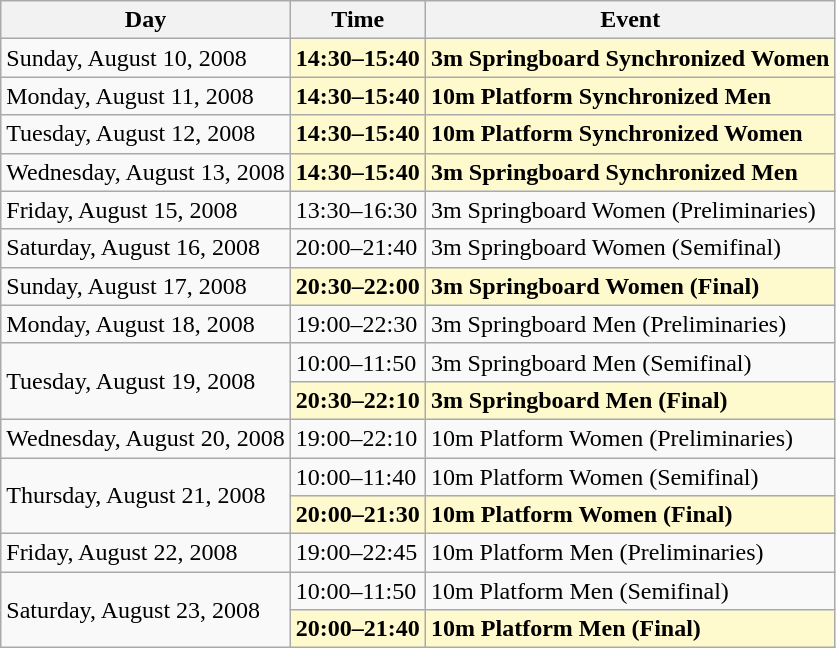<table class="wikitable">
<tr>
<th>Day</th>
<th>Time</th>
<th>Event</th>
</tr>
<tr>
<td>Sunday, August 10, 2008</td>
<td style="background:lemonchiffon"><strong>14:30–15:40</strong></td>
<td style="background:lemonchiffon"><strong>3m Springboard Synchronized Women</strong></td>
</tr>
<tr>
<td>Monday, August 11, 2008</td>
<td style="background:lemonchiffon"><strong>14:30–15:40</strong></td>
<td style="background:lemonchiffon"><strong>10m Platform Synchronized Men</strong></td>
</tr>
<tr>
<td>Tuesday, August 12, 2008</td>
<td style="background:lemonchiffon"><strong>14:30–15:40</strong></td>
<td style="background:lemonchiffon"><strong>10m Platform Synchronized Women</strong></td>
</tr>
<tr>
<td>Wednesday, August 13, 2008</td>
<td style="background:lemonchiffon"><strong>14:30–15:40</strong></td>
<td style="background:lemonchiffon"><strong>3m Springboard Synchronized Men</strong></td>
</tr>
<tr>
<td>Friday, August 15, 2008</td>
<td>13:30–16:30</td>
<td>3m Springboard Women (Preliminaries)</td>
</tr>
<tr>
<td>Saturday, August 16, 2008</td>
<td>20:00–21:40</td>
<td>3m Springboard Women (Semifinal)</td>
</tr>
<tr>
<td>Sunday, August 17, 2008</td>
<td style="background:lemonchiffon"><strong>20:30–22:00</strong></td>
<td style="background:lemonchiffon"><strong>3m Springboard Women (Final)</strong></td>
</tr>
<tr>
<td>Monday, August 18, 2008</td>
<td>19:00–22:30</td>
<td>3m Springboard Men (Preliminaries)</td>
</tr>
<tr>
<td rowspan="2">Tuesday, August 19, 2008</td>
<td>10:00–11:50</td>
<td>3m Springboard Men (Semifinal)</td>
</tr>
<tr>
<td style="background:lemonchiffon"><strong>20:30–22:10</strong></td>
<td style="background:lemonchiffon"><strong>3m Springboard Men (Final)</strong></td>
</tr>
<tr>
<td>Wednesday, August 20, 2008</td>
<td>19:00–22:10</td>
<td>10m Platform Women (Preliminaries)</td>
</tr>
<tr>
<td rowspan="2">Thursday, August 21, 2008</td>
<td>10:00–11:40</td>
<td>10m Platform Women (Semifinal)</td>
</tr>
<tr>
<td style="background:lemonchiffon"><strong>20:00–21:30</strong></td>
<td style="background:lemonchiffon"><strong>10m Platform Women  (Final)</strong></td>
</tr>
<tr>
<td>Friday, August 22, 2008</td>
<td>19:00–22:45</td>
<td>10m Platform Men (Preliminaries)</td>
</tr>
<tr>
<td rowspan="2">Saturday, August 23, 2008</td>
<td>10:00–11:50</td>
<td>10m Platform Men (Semifinal)</td>
</tr>
<tr>
<td style="background:lemonchiffon"><strong>20:00–21:40</strong></td>
<td style="background:lemonchiffon"><strong>10m Platform Men  (Final)</strong></td>
</tr>
</table>
